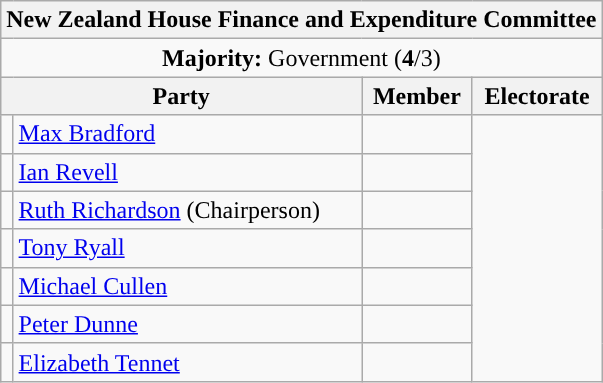<table class="wikitable">
<tr>
<th colspan="4">New Zealand House Finance and Expenditure Committee</th>
</tr>
<tr>
<td colspan="4" style="text-align:center; background:"><strong>Majority:</strong> Government (<strong>4</strong>/3)</td>
</tr>
<tr>
<th colspan="2">Party</th>
<th>Member</th>
<th>Electorate</th>
</tr>
<tr>
<td></td>
<td><a href='#'>Max Bradford</a></td>
<td></td>
</tr>
<tr>
<td></td>
<td><a href='#'>Ian Revell</a></td>
<td></td>
</tr>
<tr>
<td></td>
<td><a href='#'>Ruth Richardson</a> (Chairperson)</td>
<td></td>
</tr>
<tr>
<td></td>
<td><a href='#'>Tony Ryall</a></td>
<td></td>
</tr>
<tr>
<td></td>
<td><a href='#'>Michael Cullen</a></td>
<td></td>
</tr>
<tr>
<td></td>
<td><a href='#'>Peter Dunne</a></td>
<td></td>
</tr>
<tr>
<td></td>
<td><a href='#'>Elizabeth Tennet</a></td>
<td></td>
</tr>
</table>
